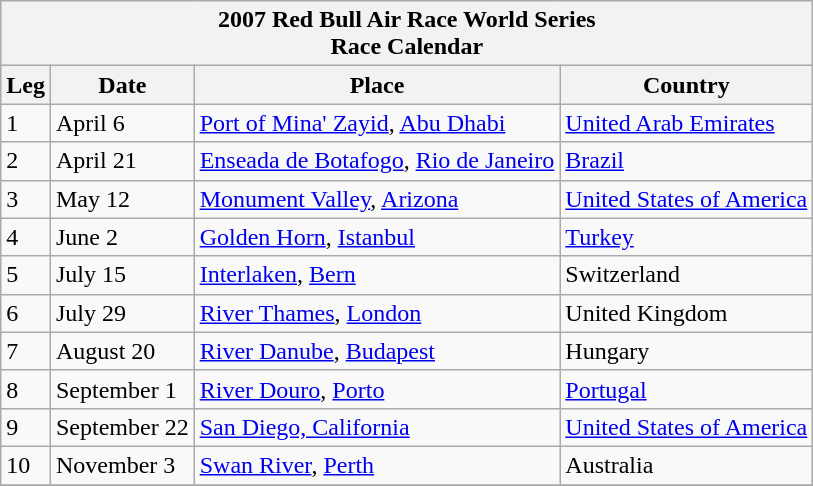<table class="wikitable">
<tr>
<th colspan=4 align=center>2007 Red Bull Air Race World Series<br>Race Calendar</th>
</tr>
<tr>
<th>Leg</th>
<th>Date</th>
<th>Place</th>
<th>Country</th>
</tr>
<tr>
<td>1</td>
<td>April 6</td>
<td><a href='#'>Port of Mina' Zayid</a>, <a href='#'>Abu Dhabi</a></td>
<td> <a href='#'>United Arab Emirates</a></td>
</tr>
<tr>
<td>2</td>
<td>April 21</td>
<td><a href='#'>Enseada de Botafogo</a>, <a href='#'>Rio de Janeiro</a></td>
<td> <a href='#'>Brazil</a></td>
</tr>
<tr>
<td>3</td>
<td>May 12</td>
<td><a href='#'>Monument Valley</a>, <a href='#'>Arizona</a></td>
<td> <a href='#'>United States of America</a></td>
</tr>
<tr>
<td>4</td>
<td>June 2</td>
<td><a href='#'>Golden Horn</a>, <a href='#'>Istanbul</a></td>
<td> <a href='#'>Turkey</a></td>
</tr>
<tr>
<td>5</td>
<td>July 15</td>
<td><a href='#'>Interlaken</a>, <a href='#'>Bern</a></td>
<td> Switzerland</td>
</tr>
<tr>
<td>6</td>
<td>July 29</td>
<td><a href='#'>River Thames</a>, <a href='#'>London</a></td>
<td> United Kingdom</td>
</tr>
<tr>
<td>7</td>
<td>August 20</td>
<td><a href='#'>River Danube</a>, <a href='#'>Budapest</a></td>
<td> Hungary</td>
</tr>
<tr>
<td>8</td>
<td>September 1</td>
<td><a href='#'>River Douro</a>, <a href='#'>Porto</a></td>
<td> <a href='#'>Portugal</a></td>
</tr>
<tr>
<td>9</td>
<td>September 22</td>
<td><a href='#'>San Diego, California</a></td>
<td> <a href='#'>United States of America</a></td>
</tr>
<tr>
<td>10</td>
<td>November 3</td>
<td><a href='#'>Swan River</a>, <a href='#'>Perth</a></td>
<td> Australia</td>
</tr>
<tr>
</tr>
</table>
